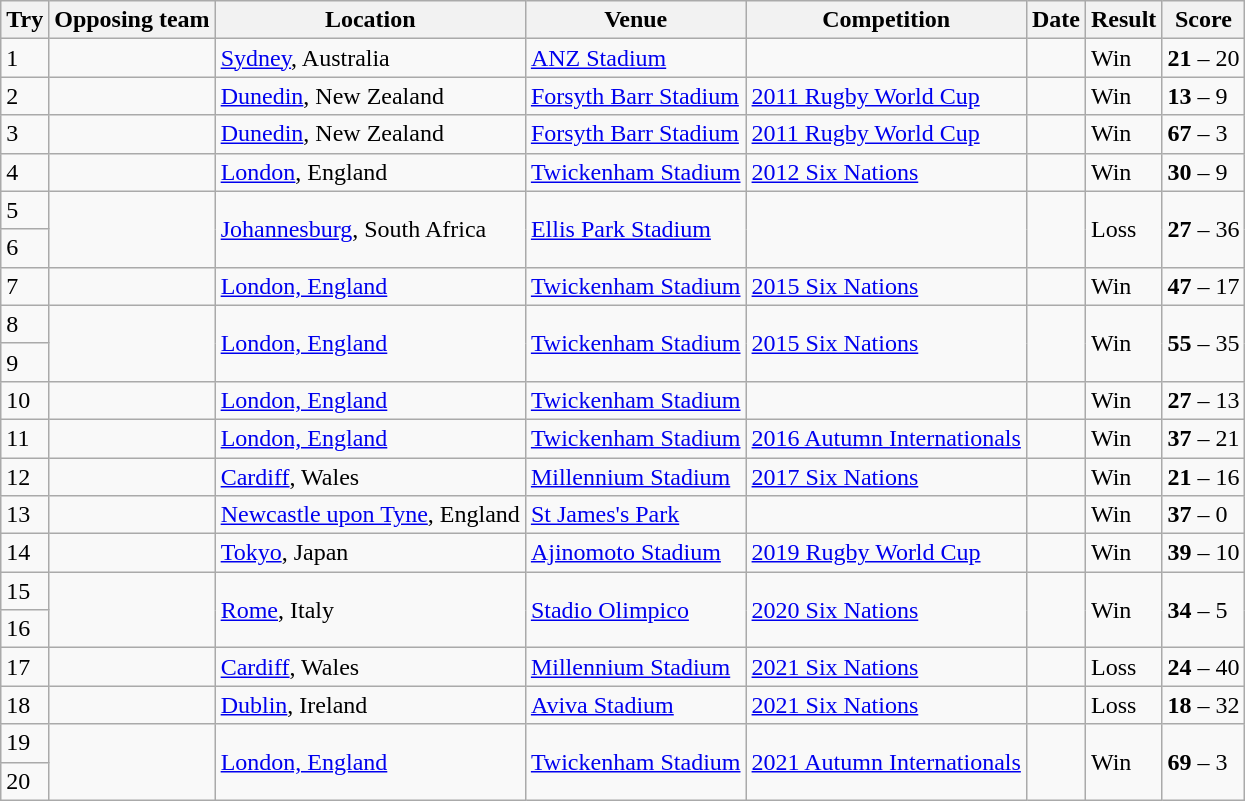<table class="wikitable" style="font-size:100%">
<tr>
<th>Try</th>
<th>Opposing team</th>
<th>Location</th>
<th>Venue</th>
<th>Competition</th>
<th>Date</th>
<th>Result</th>
<th>Score</th>
</tr>
<tr>
<td>1</td>
<td></td>
<td><a href='#'>Sydney</a>, Australia</td>
<td><a href='#'>ANZ Stadium</a></td>
<td></td>
<td></td>
<td>Win</td>
<td><strong>21</strong> – 20</td>
</tr>
<tr>
<td>2</td>
<td></td>
<td><a href='#'>Dunedin</a>, New Zealand</td>
<td><a href='#'>Forsyth Barr Stadium</a></td>
<td><a href='#'>2011 Rugby World Cup</a></td>
<td></td>
<td>Win</td>
<td><strong>13</strong> – 9</td>
</tr>
<tr>
<td>3</td>
<td></td>
<td><a href='#'>Dunedin</a>, New Zealand</td>
<td><a href='#'>Forsyth Barr Stadium</a></td>
<td><a href='#'>2011 Rugby World Cup</a></td>
<td></td>
<td>Win</td>
<td><strong>67</strong> – 3</td>
</tr>
<tr>
<td>4</td>
<td></td>
<td><a href='#'>London</a>, England</td>
<td><a href='#'>Twickenham Stadium</a></td>
<td><a href='#'>2012 Six Nations</a></td>
<td></td>
<td>Win</td>
<td><strong>30</strong> – 9</td>
</tr>
<tr>
<td>5</td>
<td rowspan="2"></td>
<td rowspan="2"><a href='#'>Johannesburg</a>, South Africa</td>
<td rowspan="2"><a href='#'>Ellis Park Stadium</a></td>
<td rowspan="2"></td>
<td rowspan="2"></td>
<td rowspan="2">Loss</td>
<td rowspan="2"><strong>27</strong> – 36</td>
</tr>
<tr>
<td>6</td>
</tr>
<tr>
<td>7</td>
<td></td>
<td><a href='#'>London, England</a></td>
<td><a href='#'>Twickenham Stadium</a></td>
<td><a href='#'>2015 Six Nations</a></td>
<td></td>
<td>Win</td>
<td><strong>47</strong> – 17</td>
</tr>
<tr>
<td>8</td>
<td rowspan="2"></td>
<td rowspan="2"><a href='#'>London, England</a></td>
<td rowspan="2"><a href='#'>Twickenham Stadium</a></td>
<td rowspan="2"><a href='#'>2015 Six Nations</a></td>
<td rowspan="2"></td>
<td rowspan="2">Win</td>
<td rowspan="2"><strong>55</strong> – 35</td>
</tr>
<tr>
<td>9</td>
</tr>
<tr>
<td>10</td>
<td></td>
<td><a href='#'>London, England</a></td>
<td><a href='#'>Twickenham Stadium</a></td>
<td></td>
<td></td>
<td>Win</td>
<td><strong>27</strong> – 13</td>
</tr>
<tr>
<td>11</td>
<td></td>
<td><a href='#'>London, England</a></td>
<td><a href='#'>Twickenham Stadium</a></td>
<td><a href='#'>2016 Autumn Internationals</a></td>
<td></td>
<td>Win</td>
<td><strong>37</strong> – 21</td>
</tr>
<tr>
<td>12</td>
<td></td>
<td><a href='#'>Cardiff</a>, Wales</td>
<td><a href='#'>Millennium Stadium</a></td>
<td><a href='#'>2017 Six Nations</a></td>
<td></td>
<td>Win</td>
<td><strong>21</strong> – 16</td>
</tr>
<tr>
<td>13</td>
<td></td>
<td><a href='#'>Newcastle upon Tyne</a>, England</td>
<td><a href='#'>St James's Park</a></td>
<td></td>
<td></td>
<td>Win</td>
<td><strong>37</strong> – 0</td>
</tr>
<tr>
<td>14</td>
<td></td>
<td><a href='#'>Tokyo</a>, Japan</td>
<td><a href='#'>Ajinomoto Stadium</a></td>
<td><a href='#'>2019 Rugby World Cup</a></td>
<td></td>
<td>Win</td>
<td><strong>39</strong> – 10</td>
</tr>
<tr>
<td>15</td>
<td rowspan="2"></td>
<td rowspan="2"><a href='#'>Rome</a>, Italy</td>
<td rowspan="2"><a href='#'>Stadio Olimpico</a></td>
<td rowspan="2"><a href='#'>2020 Six Nations</a></td>
<td rowspan="2"></td>
<td rowspan="2">Win</td>
<td rowspan="2"><strong>34</strong> – 5</td>
</tr>
<tr>
<td>16</td>
</tr>
<tr>
<td>17</td>
<td></td>
<td><a href='#'>Cardiff</a>, Wales</td>
<td><a href='#'>Millennium Stadium</a></td>
<td><a href='#'>2021 Six Nations</a></td>
<td></td>
<td>Loss</td>
<td><strong>24</strong> – 40</td>
</tr>
<tr>
<td>18</td>
<td></td>
<td><a href='#'>Dublin</a>, Ireland</td>
<td><a href='#'>Aviva Stadium</a></td>
<td><a href='#'>2021 Six Nations</a></td>
<td></td>
<td>Loss</td>
<td><strong>18</strong> – 32</td>
</tr>
<tr>
<td>19</td>
<td rowspan="2"></td>
<td rowspan="2"><a href='#'>London, England</a></td>
<td rowspan="2"><a href='#'>Twickenham Stadium</a></td>
<td rowspan="2"><a href='#'>2021 Autumn Internationals</a></td>
<td rowspan="2"></td>
<td rowspan="2">Win</td>
<td rowspan="2"><strong>69</strong> – 3</td>
</tr>
<tr>
<td>20</td>
</tr>
</table>
